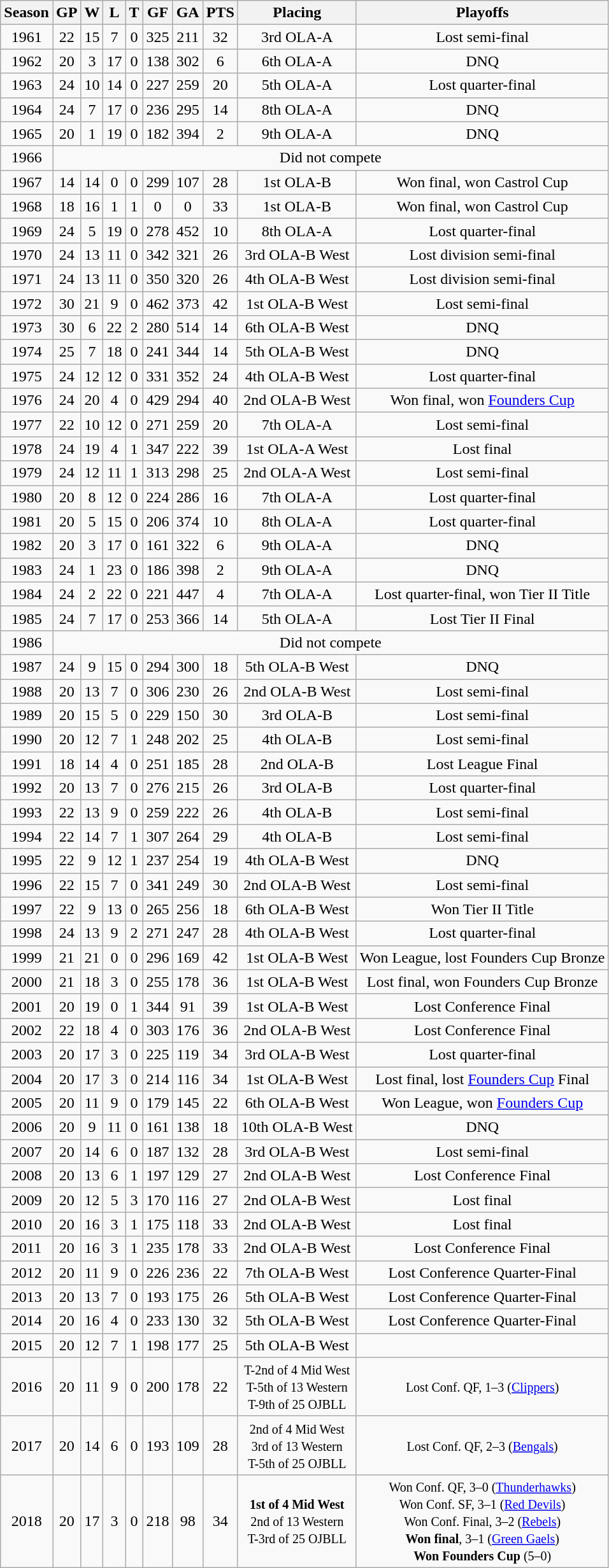<table class="wikitable" style="text-align:center">
<tr>
<th>Season</th>
<th>GP</th>
<th>W</th>
<th>L</th>
<th>T</th>
<th>GF</th>
<th>GA</th>
<th>PTS</th>
<th>Placing</th>
<th>Playoffs</th>
</tr>
<tr>
<td>1961</td>
<td>22</td>
<td>15</td>
<td>7</td>
<td>0</td>
<td>325</td>
<td>211</td>
<td>32</td>
<td>3rd OLA-A</td>
<td>Lost semi-final</td>
</tr>
<tr>
<td>1962</td>
<td>20</td>
<td>3</td>
<td>17</td>
<td>0</td>
<td>138</td>
<td>302</td>
<td>6</td>
<td>6th OLA-A</td>
<td>DNQ</td>
</tr>
<tr>
<td>1963</td>
<td>24</td>
<td>10</td>
<td>14</td>
<td>0</td>
<td>227</td>
<td>259</td>
<td>20</td>
<td>5th OLA-A</td>
<td>Lost quarter-final</td>
</tr>
<tr>
<td>1964</td>
<td>24</td>
<td>7</td>
<td>17</td>
<td>0</td>
<td>236</td>
<td>295</td>
<td>14</td>
<td>8th OLA-A</td>
<td>DNQ</td>
</tr>
<tr>
<td>1965</td>
<td>20</td>
<td>1</td>
<td>19</td>
<td>0</td>
<td>182</td>
<td>394</td>
<td>2</td>
<td>9th OLA-A</td>
<td>DNQ</td>
</tr>
<tr>
<td>1966</td>
<td colspan="11">Did not compete</td>
</tr>
<tr>
<td>1967</td>
<td>14</td>
<td>14</td>
<td>0</td>
<td>0</td>
<td>299</td>
<td>107</td>
<td>28</td>
<td>1st OLA-B</td>
<td>Won final, won Castrol Cup</td>
</tr>
<tr>
<td>1968</td>
<td>18</td>
<td>16</td>
<td>1</td>
<td>1</td>
<td>0</td>
<td>0</td>
<td>33</td>
<td>1st OLA-B</td>
<td>Won final, won Castrol Cup</td>
</tr>
<tr>
<td>1969</td>
<td>24</td>
<td>5</td>
<td>19</td>
<td>0</td>
<td>278</td>
<td>452</td>
<td>10</td>
<td>8th OLA-A</td>
<td>Lost quarter-final</td>
</tr>
<tr>
<td>1970</td>
<td>24</td>
<td>13</td>
<td>11</td>
<td>0</td>
<td>342</td>
<td>321</td>
<td>26</td>
<td>3rd OLA-B West</td>
<td>Lost division semi-final</td>
</tr>
<tr>
<td>1971</td>
<td>24</td>
<td>13</td>
<td>11</td>
<td>0</td>
<td>350</td>
<td>320</td>
<td>26</td>
<td>4th OLA-B West</td>
<td>Lost division semi-final</td>
</tr>
<tr>
<td>1972</td>
<td>30</td>
<td>21</td>
<td>9</td>
<td>0</td>
<td>462</td>
<td>373</td>
<td>42</td>
<td>1st OLA-B West</td>
<td>Lost semi-final</td>
</tr>
<tr>
<td>1973</td>
<td>30</td>
<td>6</td>
<td>22</td>
<td>2</td>
<td>280</td>
<td>514</td>
<td>14</td>
<td>6th OLA-B West</td>
<td>DNQ</td>
</tr>
<tr>
<td>1974</td>
<td>25</td>
<td>7</td>
<td>18</td>
<td>0</td>
<td>241</td>
<td>344</td>
<td>14</td>
<td>5th OLA-B West</td>
<td>DNQ</td>
</tr>
<tr>
<td>1975</td>
<td>24</td>
<td>12</td>
<td>12</td>
<td>0</td>
<td>331</td>
<td>352</td>
<td>24</td>
<td>4th OLA-B West</td>
<td>Lost quarter-final</td>
</tr>
<tr>
<td>1976</td>
<td>24</td>
<td>20</td>
<td>4</td>
<td>0</td>
<td>429</td>
<td>294</td>
<td>40</td>
<td>2nd OLA-B West</td>
<td>Won final, won <a href='#'>Founders Cup</a></td>
</tr>
<tr>
<td>1977</td>
<td>22</td>
<td>10</td>
<td>12</td>
<td>0</td>
<td>271</td>
<td>259</td>
<td>20</td>
<td>7th OLA-A</td>
<td>Lost semi-final</td>
</tr>
<tr>
<td>1978</td>
<td>24</td>
<td>19</td>
<td>4</td>
<td>1</td>
<td>347</td>
<td>222</td>
<td>39</td>
<td>1st OLA-A West</td>
<td>Lost final</td>
</tr>
<tr>
<td>1979</td>
<td>24</td>
<td>12</td>
<td>11</td>
<td>1</td>
<td>313</td>
<td>298</td>
<td>25</td>
<td>2nd OLA-A West</td>
<td>Lost semi-final</td>
</tr>
<tr>
<td>1980</td>
<td>20</td>
<td>8</td>
<td>12</td>
<td>0</td>
<td>224</td>
<td>286</td>
<td>16</td>
<td>7th OLA-A</td>
<td>Lost quarter-final</td>
</tr>
<tr>
<td>1981</td>
<td>20</td>
<td>5</td>
<td>15</td>
<td>0</td>
<td>206</td>
<td>374</td>
<td>10</td>
<td>8th OLA-A</td>
<td>Lost quarter-final</td>
</tr>
<tr>
<td>1982</td>
<td>20</td>
<td>3</td>
<td>17</td>
<td>0</td>
<td>161</td>
<td>322</td>
<td>6</td>
<td>9th OLA-A</td>
<td>DNQ</td>
</tr>
<tr>
<td>1983</td>
<td>24</td>
<td>1</td>
<td>23</td>
<td>0</td>
<td>186</td>
<td>398</td>
<td>2</td>
<td>9th OLA-A</td>
<td>DNQ</td>
</tr>
<tr>
<td>1984</td>
<td>24</td>
<td>2</td>
<td>22</td>
<td>0</td>
<td>221</td>
<td>447</td>
<td>4</td>
<td>7th OLA-A</td>
<td>Lost quarter-final, won Tier II Title</td>
</tr>
<tr>
<td>1985</td>
<td>24</td>
<td>7</td>
<td>17</td>
<td>0</td>
<td>253</td>
<td>366</td>
<td>14</td>
<td>5th OLA-A</td>
<td>Lost Tier II Final</td>
</tr>
<tr>
<td>1986</td>
<td colspan="11">Did not compete</td>
</tr>
<tr>
<td>1987</td>
<td>24</td>
<td>9</td>
<td>15</td>
<td>0</td>
<td>294</td>
<td>300</td>
<td>18</td>
<td>5th OLA-B West</td>
<td>DNQ</td>
</tr>
<tr>
<td>1988</td>
<td>20</td>
<td>13</td>
<td>7</td>
<td>0</td>
<td>306</td>
<td>230</td>
<td>26</td>
<td>2nd OLA-B West</td>
<td>Lost semi-final</td>
</tr>
<tr>
<td>1989</td>
<td>20</td>
<td>15</td>
<td>5</td>
<td>0</td>
<td>229</td>
<td>150</td>
<td>30</td>
<td>3rd OLA-B</td>
<td>Lost semi-final</td>
</tr>
<tr>
<td>1990</td>
<td>20</td>
<td>12</td>
<td>7</td>
<td>1</td>
<td>248</td>
<td>202</td>
<td>25</td>
<td>4th OLA-B</td>
<td>Lost semi-final</td>
</tr>
<tr>
<td>1991</td>
<td>18</td>
<td>14</td>
<td>4</td>
<td>0</td>
<td>251</td>
<td>185</td>
<td>28</td>
<td>2nd OLA-B</td>
<td>Lost League Final</td>
</tr>
<tr>
<td>1992</td>
<td>20</td>
<td>13</td>
<td>7</td>
<td>0</td>
<td>276</td>
<td>215</td>
<td>26</td>
<td>3rd OLA-B</td>
<td>Lost quarter-final</td>
</tr>
<tr>
<td>1993</td>
<td>22</td>
<td>13</td>
<td>9</td>
<td>0</td>
<td>259</td>
<td>222</td>
<td>26</td>
<td>4th OLA-B</td>
<td>Lost semi-final</td>
</tr>
<tr>
<td>1994</td>
<td>22</td>
<td>14</td>
<td>7</td>
<td>1</td>
<td>307</td>
<td>264</td>
<td>29</td>
<td>4th OLA-B</td>
<td>Lost semi-final</td>
</tr>
<tr>
<td>1995</td>
<td>22</td>
<td>9</td>
<td>12</td>
<td>1</td>
<td>237</td>
<td>254</td>
<td>19</td>
<td>4th OLA-B West</td>
<td>DNQ</td>
</tr>
<tr>
<td>1996</td>
<td>22</td>
<td>15</td>
<td>7</td>
<td>0</td>
<td>341</td>
<td>249</td>
<td>30</td>
<td>2nd OLA-B West</td>
<td>Lost semi-final</td>
</tr>
<tr>
<td>1997</td>
<td>22</td>
<td>9</td>
<td>13</td>
<td>0</td>
<td>265</td>
<td>256</td>
<td>18</td>
<td>6th OLA-B West</td>
<td>Won Tier II Title</td>
</tr>
<tr>
<td>1998</td>
<td>24</td>
<td>13</td>
<td>9</td>
<td>2</td>
<td>271</td>
<td>247</td>
<td>28</td>
<td>4th OLA-B West</td>
<td>Lost quarter-final</td>
</tr>
<tr>
<td>1999</td>
<td>21</td>
<td>21</td>
<td>0</td>
<td>0</td>
<td>296</td>
<td>169</td>
<td>42</td>
<td>1st OLA-B West</td>
<td>Won League, lost Founders Cup Bronze</td>
</tr>
<tr>
<td>2000</td>
<td>21</td>
<td>18</td>
<td>3</td>
<td>0</td>
<td>255</td>
<td>178</td>
<td>36</td>
<td>1st OLA-B West</td>
<td>Lost final, won Founders Cup Bronze</td>
</tr>
<tr>
<td>2001</td>
<td>20</td>
<td>19</td>
<td>0</td>
<td>1</td>
<td>344</td>
<td>91</td>
<td>39</td>
<td>1st OLA-B West</td>
<td>Lost Conference Final</td>
</tr>
<tr>
<td>2002</td>
<td>22</td>
<td>18</td>
<td>4</td>
<td>0</td>
<td>303</td>
<td>176</td>
<td>36</td>
<td>2nd OLA-B West</td>
<td>Lost Conference Final</td>
</tr>
<tr>
<td>2003</td>
<td>20</td>
<td>17</td>
<td>3</td>
<td>0</td>
<td>225</td>
<td>119</td>
<td>34</td>
<td>3rd OLA-B West</td>
<td>Lost quarter-final</td>
</tr>
<tr>
<td>2004</td>
<td>20</td>
<td>17</td>
<td>3</td>
<td>0</td>
<td>214</td>
<td>116</td>
<td>34</td>
<td>1st OLA-B West</td>
<td>Lost final, lost <a href='#'>Founders Cup</a> Final</td>
</tr>
<tr>
<td>2005</td>
<td>20</td>
<td>11</td>
<td>9</td>
<td>0</td>
<td>179</td>
<td>145</td>
<td>22</td>
<td>6th OLA-B West</td>
<td>Won League, won <a href='#'>Founders Cup</a></td>
</tr>
<tr>
<td>2006</td>
<td>20</td>
<td>9</td>
<td>11</td>
<td>0</td>
<td>161</td>
<td>138</td>
<td>18</td>
<td>10th OLA-B West</td>
<td>DNQ</td>
</tr>
<tr>
<td>2007</td>
<td>20</td>
<td>14</td>
<td>6</td>
<td>0</td>
<td>187</td>
<td>132</td>
<td>28</td>
<td>3rd OLA-B West</td>
<td>Lost semi-final</td>
</tr>
<tr>
<td>2008</td>
<td>20</td>
<td>13</td>
<td>6</td>
<td>1</td>
<td>197</td>
<td>129</td>
<td>27</td>
<td>2nd OLA-B West</td>
<td>Lost Conference Final</td>
</tr>
<tr>
<td>2009</td>
<td>20</td>
<td>12</td>
<td>5</td>
<td>3</td>
<td>170</td>
<td>116</td>
<td>27</td>
<td>2nd OLA-B West</td>
<td>Lost final</td>
</tr>
<tr>
<td>2010</td>
<td>20</td>
<td>16</td>
<td>3</td>
<td>1</td>
<td>175</td>
<td>118</td>
<td>33</td>
<td>2nd OLA-B West</td>
<td>Lost final</td>
</tr>
<tr>
<td>2011</td>
<td>20</td>
<td>16</td>
<td>3</td>
<td>1</td>
<td>235</td>
<td>178</td>
<td>33</td>
<td>2nd OLA-B West</td>
<td>Lost Conference Final</td>
</tr>
<tr>
<td>2012</td>
<td>20</td>
<td>11</td>
<td>9</td>
<td>0</td>
<td>226</td>
<td>236</td>
<td>22</td>
<td>7th OLA-B West</td>
<td>Lost Conference Quarter-Final</td>
</tr>
<tr>
<td>2013</td>
<td>20</td>
<td>13</td>
<td>7</td>
<td>0</td>
<td>193</td>
<td>175</td>
<td>26</td>
<td>5th OLA-B West</td>
<td>Lost Conference Quarter-Final</td>
</tr>
<tr>
<td>2014</td>
<td>20</td>
<td>16</td>
<td>4</td>
<td>0</td>
<td>233</td>
<td>130</td>
<td>32</td>
<td>5th OLA-B West</td>
<td>Lost Conference Quarter-Final</td>
</tr>
<tr>
<td>2015</td>
<td>20</td>
<td>12</td>
<td>7</td>
<td>1</td>
<td>198</td>
<td>177</td>
<td>25</td>
<td>5th OLA-B West</td>
<td></td>
</tr>
<tr>
<td>2016</td>
<td>20</td>
<td>11</td>
<td>9</td>
<td>0</td>
<td>200</td>
<td>178</td>
<td>22</td>
<td><small>T-2nd of 4 Mid West<br>T-5th of 13 Western<br>T-9th of 25 OJBLL</small></td>
<td><small>Lost Conf. QF, 1–3 (<a href='#'>Clippers</a>)</small></td>
</tr>
<tr>
<td>2017</td>
<td>20</td>
<td>14</td>
<td>6</td>
<td>0</td>
<td>193</td>
<td>109</td>
<td>28</td>
<td><small>2nd of 4 Mid West<br>3rd of 13 Western<br>T-5th of 25 OJBLL</small></td>
<td><small>Lost Conf. QF, 2–3 (<a href='#'>Bengals</a>)</small></td>
</tr>
<tr>
<td>2018</td>
<td>20</td>
<td>17</td>
<td>3</td>
<td>0</td>
<td>218</td>
<td>98</td>
<td>34</td>
<td><small><strong>1st of 4 Mid West</strong><br>2nd of 13 Western<br>T-3rd of 25 OJBLL</small></td>
<td><small>Won Conf. QF, 3–0 (<a href='#'>Thunderhawks</a>)<br>Won Conf. SF, 3–1 (<a href='#'>Red Devils</a>)<br>Won Conf. Final, 3–2 (<a href='#'>Rebels</a>)<br><strong>Won final</strong>, 3–1 (<a href='#'>Green Gaels</a>)<br><strong>Won Founders Cup</strong> (5–0)</small></td>
</tr>
</table>
